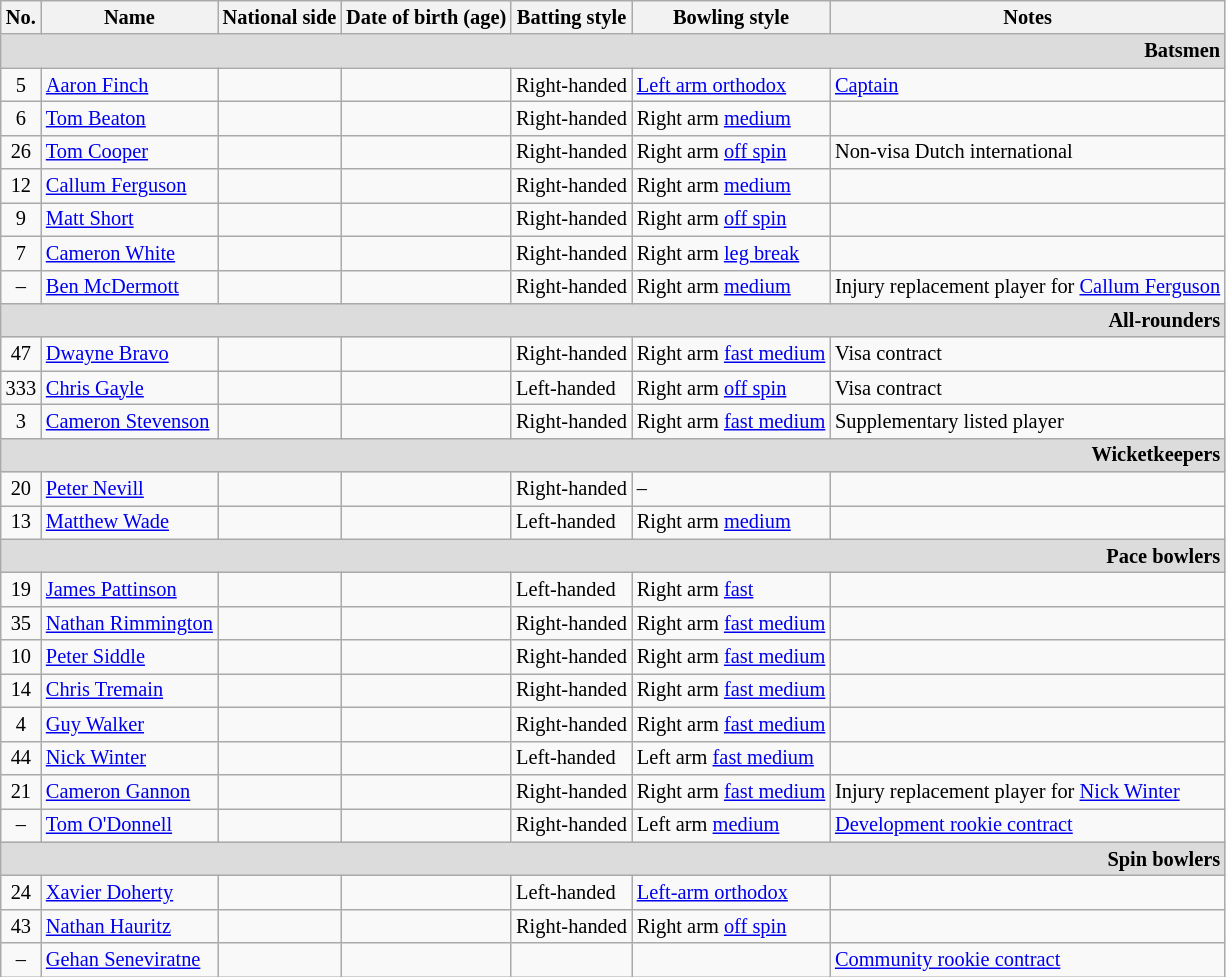<table class="wikitable"  style="font-size:85%;">
<tr>
<th>No.</th>
<th>Name</th>
<th>National side</th>
<th>Date of birth (age)</th>
<th>Batting style</th>
<th>Bowling style</th>
<th>Notes</th>
</tr>
<tr>
<th colspan="7"  style="background:#dcdcdc; text-align:right;">Batsmen</th>
</tr>
<tr>
<td style="text-align:center">5</td>
<td><a href='#'>Aaron Finch</a></td>
<td></td>
<td></td>
<td>Right-handed</td>
<td><a href='#'>Left arm orthodox</a></td>
<td><a href='#'>Captain</a></td>
</tr>
<tr>
<td style="text-align:center">6</td>
<td><a href='#'>Tom Beaton</a></td>
<td></td>
<td></td>
<td>Right-handed</td>
<td>Right arm <a href='#'>medium</a></td>
<td></td>
</tr>
<tr>
<td style="text-align:center">26</td>
<td><a href='#'>Tom Cooper</a></td>
<td></td>
<td></td>
<td>Right-handed</td>
<td>Right arm <a href='#'>off spin</a></td>
<td>Non-visa Dutch international</td>
</tr>
<tr>
<td style="text-align:center">12</td>
<td><a href='#'>Callum Ferguson</a></td>
<td></td>
<td></td>
<td>Right-handed</td>
<td>Right arm <a href='#'>medium</a></td>
<td></td>
</tr>
<tr>
<td style="text-align:center">9</td>
<td><a href='#'>Matt Short</a></td>
<td></td>
<td></td>
<td>Right-handed</td>
<td>Right arm <a href='#'>off spin</a></td>
<td></td>
</tr>
<tr>
<td style="text-align:center">7</td>
<td><a href='#'>Cameron White</a></td>
<td></td>
<td></td>
<td>Right-handed</td>
<td>Right arm <a href='#'>leg break</a></td>
<td></td>
</tr>
<tr>
<td style="text-align:center">–</td>
<td><a href='#'>Ben McDermott</a></td>
<td></td>
<td></td>
<td>Right-handed</td>
<td>Right arm <a href='#'>medium</a></td>
<td>Injury replacement player for <a href='#'>Callum Ferguson</a></td>
</tr>
<tr>
<th colspan="7"  style="background:#dcdcdc; text-align:right;">All-rounders</th>
</tr>
<tr>
<td style="text-align:center">47</td>
<td><a href='#'>Dwayne Bravo</a></td>
<td></td>
<td></td>
<td>Right-handed</td>
<td>Right arm <a href='#'>fast medium</a></td>
<td>Visa contract</td>
</tr>
<tr>
<td style="text-align:center">333</td>
<td><a href='#'>Chris Gayle</a></td>
<td></td>
<td></td>
<td>Left-handed</td>
<td>Right arm <a href='#'>off spin</a></td>
<td>Visa contract</td>
</tr>
<tr>
<td style="text-align:center">3</td>
<td><a href='#'>Cameron Stevenson</a></td>
<td></td>
<td></td>
<td>Right-handed</td>
<td>Right arm <a href='#'>fast medium</a></td>
<td>Supplementary listed player</td>
</tr>
<tr>
<th colspan="7"  style="background:#dcdcdc; text-align:right;">Wicketkeepers</th>
</tr>
<tr>
<td style="text-align:center">20</td>
<td><a href='#'>Peter Nevill</a></td>
<td></td>
<td></td>
<td>Right-handed</td>
<td>–</td>
<td></td>
</tr>
<tr>
<td style="text-align:center">13</td>
<td><a href='#'>Matthew Wade</a></td>
<td></td>
<td></td>
<td>Left-handed</td>
<td>Right arm <a href='#'>medium</a></td>
<td></td>
</tr>
<tr>
<th colspan="7"  style="background:#dcdcdc; text-align:right;">Pace bowlers</th>
</tr>
<tr>
<td style="text-align:center">19</td>
<td><a href='#'>James Pattinson</a></td>
<td></td>
<td></td>
<td>Left-handed</td>
<td>Right arm <a href='#'>fast</a></td>
<td></td>
</tr>
<tr>
<td style="text-align:center">35</td>
<td><a href='#'>Nathan Rimmington</a></td>
<td></td>
<td></td>
<td>Right-handed</td>
<td>Right arm <a href='#'>fast medium</a></td>
<td></td>
</tr>
<tr>
<td style="text-align:center">10</td>
<td><a href='#'>Peter Siddle</a></td>
<td></td>
<td></td>
<td>Right-handed</td>
<td>Right arm <a href='#'>fast medium</a></td>
<td></td>
</tr>
<tr>
<td style="text-align:center">14</td>
<td><a href='#'>Chris Tremain</a></td>
<td></td>
<td></td>
<td>Right-handed</td>
<td>Right arm <a href='#'>fast medium</a></td>
<td></td>
</tr>
<tr>
<td style="text-align:center">4</td>
<td><a href='#'>Guy Walker</a></td>
<td></td>
<td></td>
<td>Right-handed</td>
<td>Right arm <a href='#'>fast medium</a></td>
<td></td>
</tr>
<tr>
<td style="text-align:center">44</td>
<td><a href='#'>Nick Winter</a></td>
<td></td>
<td></td>
<td>Left-handed</td>
<td>Left arm <a href='#'>fast medium</a></td>
<td></td>
</tr>
<tr>
<td style="text-align:center">21</td>
<td><a href='#'>Cameron Gannon</a></td>
<td></td>
<td></td>
<td>Right-handed</td>
<td>Right arm <a href='#'>fast medium</a></td>
<td>Injury replacement player for <a href='#'>Nick Winter</a></td>
</tr>
<tr>
<td style="text-align:center">–</td>
<td><a href='#'>Tom O'Donnell</a></td>
<td></td>
<td></td>
<td>Right-handed</td>
<td>Left arm <a href='#'>medium</a></td>
<td><a href='#'>Development rookie contract</a></td>
</tr>
<tr>
<th colspan="7"  style="background:#dcdcdc; text-align:right;">Spin bowlers</th>
</tr>
<tr>
<td style="text-align:center">24</td>
<td><a href='#'>Xavier Doherty</a></td>
<td></td>
<td></td>
<td>Left-handed</td>
<td><a href='#'>Left-arm orthodox</a></td>
<td></td>
</tr>
<tr>
<td style="text-align:center">43</td>
<td><a href='#'>Nathan Hauritz</a></td>
<td></td>
<td></td>
<td>Right-handed</td>
<td>Right arm <a href='#'>off spin</a></td>
<td></td>
</tr>
<tr>
<td style="text-align:center">–</td>
<td><a href='#'>Gehan Seneviratne</a></td>
<td></td>
<td></td>
<td></td>
<td></td>
<td><a href='#'>Community rookie contract</a></td>
</tr>
</table>
